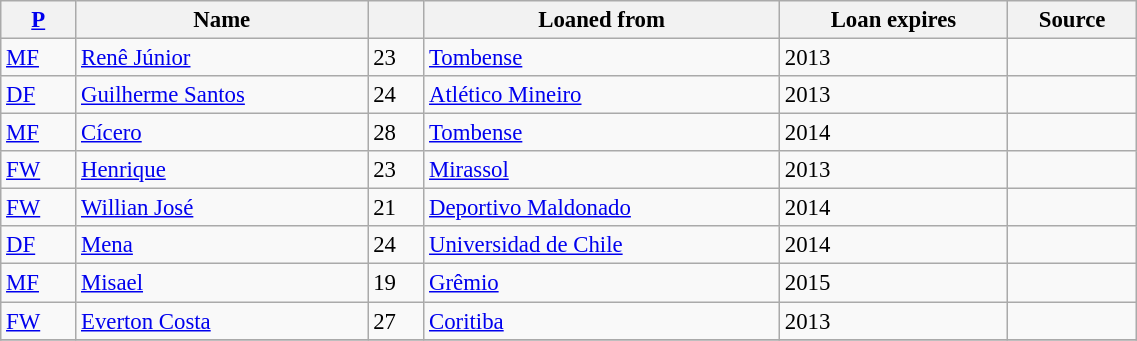<table class="wikitable sortable" style="width:60%; text-align:center; font-size:95%; text-align:left;">
<tr>
<th><a href='#'>P</a></th>
<th>Name</th>
<th></th>
<th>Loaned from</th>
<th>Loan expires</th>
<th>Source</th>
</tr>
<tr>
<td><a href='#'>MF</a></td>
<td style="text-align:left;"> <a href='#'>Renê Júnior</a></td>
<td>23</td>
<td style="text-align:left;"><a href='#'>Tombense</a></td>
<td>2013</td>
<td></td>
</tr>
<tr>
<td><a href='#'>DF</a></td>
<td style="text-align:left;"> <a href='#'>Guilherme Santos</a></td>
<td>24</td>
<td style="text-align:left;"><a href='#'>Atlético Mineiro</a></td>
<td>2013</td>
<td></td>
</tr>
<tr>
<td><a href='#'>MF</a></td>
<td style="text-align:left;"> <a href='#'>Cícero</a></td>
<td>28</td>
<td style="text-align:left;"><a href='#'>Tombense</a></td>
<td>2014</td>
<td></td>
</tr>
<tr>
<td><a href='#'>FW</a></td>
<td style="text-align:left;"> <a href='#'>Henrique</a></td>
<td>23</td>
<td style="text-align:left;"><a href='#'>Mirassol</a></td>
<td>2013</td>
<td></td>
</tr>
<tr>
<td><a href='#'>FW</a></td>
<td style="text-align:left;"> <a href='#'>Willian José</a></td>
<td>21</td>
<td style="text-align:left;"><a href='#'>Deportivo Maldonado</a> </td>
<td>2014</td>
<td></td>
</tr>
<tr>
<td><a href='#'>DF</a></td>
<td style="text-align:left;"> <a href='#'>Mena</a></td>
<td>24</td>
<td style="text-align:left;"><a href='#'>Universidad de Chile</a> </td>
<td>2014</td>
<td></td>
</tr>
<tr>
<td><a href='#'>MF</a></td>
<td style="text-align:left;"> <a href='#'>Misael</a></td>
<td>19</td>
<td style="text-align:left;"><a href='#'>Grêmio</a></td>
<td>2015</td>
<td></td>
</tr>
<tr>
<td><a href='#'>FW</a></td>
<td style="text-align:left;"> <a href='#'>Everton Costa</a></td>
<td>27</td>
<td style="text-align:left;"><a href='#'>Coritiba</a></td>
<td>2013</td>
<td></td>
</tr>
<tr>
</tr>
</table>
